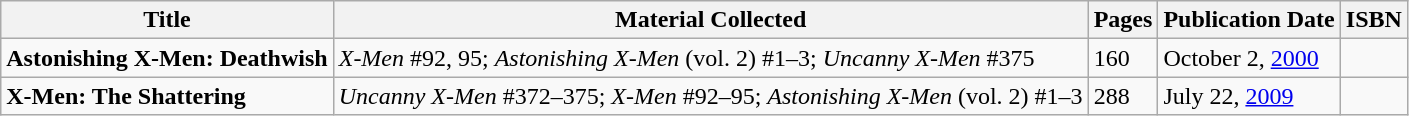<table class="wikitable">
<tr>
<th>Title</th>
<th>Material Collected</th>
<th>Pages</th>
<th>Publication Date</th>
<th>ISBN</th>
</tr>
<tr>
<td><strong>Astonishing X-Men: Deathwish</strong></td>
<td><em>X-Men</em> #92, 95; <em>Astonishing X-Men</em> (vol. 2) #1–3; <em>Uncanny X-Men</em> #375</td>
<td>160</td>
<td>October 2, <a href='#'>2000</a></td>
<td></td>
</tr>
<tr>
<td><strong>X-Men: The Shattering</strong></td>
<td><em>Uncanny X-Men</em> #372–375; <em>X-Men</em> #92–95; <em>Astonishing X-Men</em> (vol. 2) #1–3</td>
<td>288</td>
<td>July 22, <a href='#'>2009</a></td>
<td></td>
</tr>
</table>
